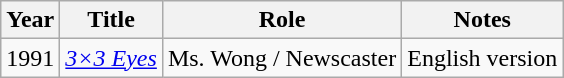<table class="wikitable sortable plainrowheaders">
<tr>
<th>Year</th>
<th>Title</th>
<th>Role</th>
<th class="unsortable">Notes</th>
</tr>
<tr>
<td>1991</td>
<td><em><a href='#'>3×3 Eyes</a></em></td>
<td>Ms. Wong / Newscaster</td>
<td>English version</td>
</tr>
</table>
